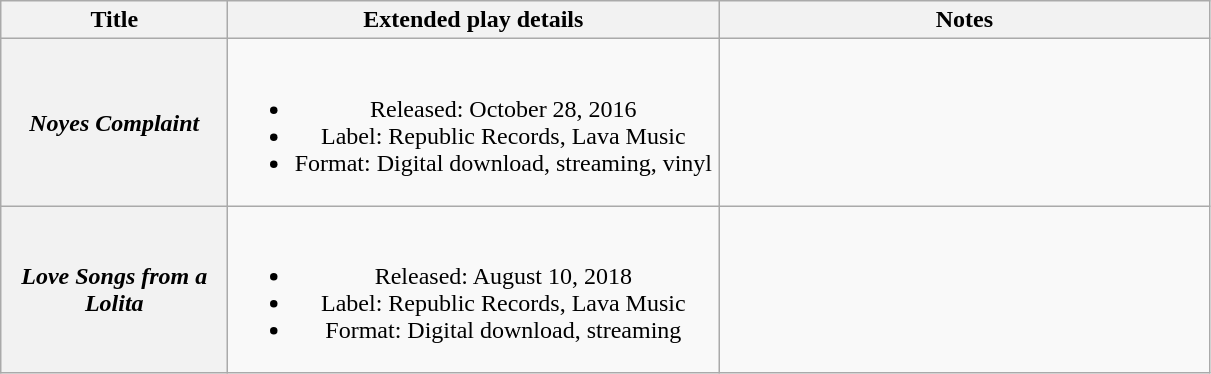<table class="wikitable plainrowheaders" style="text-align:center;">
<tr>
<th scope="col" style="width:9em;">Title</th>
<th scope="col" style="width:20em;">Extended play details</th>
<th scope="col" style="width:20em;">Notes</th>
</tr>
<tr>
<th scope="row"><em>Noyes Complaint</em></th>
<td><br><ul><li>Released: October 28, 2016</li><li>Label: Republic Records, Lava Music</li><li>Format: Digital download, streaming, vinyl</li></ul></td>
<td><br></td>
</tr>
<tr>
<th scope="row"><em>Love Songs from a Lolita</em></th>
<td><br><ul><li>Released: August 10, 2018</li><li>Label: Republic Records, Lava Music</li><li>Format: Digital download, streaming</li></ul></td>
<td><br></td>
</tr>
</table>
